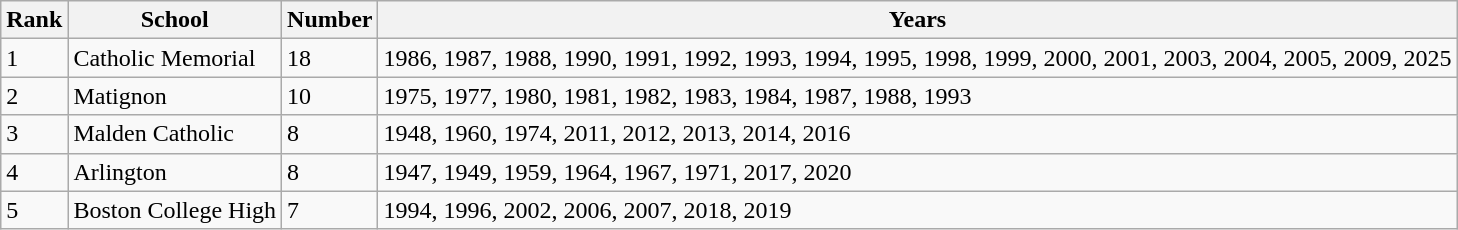<table class="wikitable">
<tr>
<th>Rank</th>
<th>School</th>
<th>Number</th>
<th>Years</th>
</tr>
<tr>
<td>1</td>
<td>Catholic Memorial</td>
<td>18</td>
<td>1986, 1987, 1988, 1990, 1991, 1992, 1993, 1994, 1995, 1998, 1999, 2000, 2001, 2003, 2004, 2005, 2009, 2025</td>
</tr>
<tr>
<td>2</td>
<td>Matignon</td>
<td>10</td>
<td>1975, 1977, 1980, 1981, 1982, 1983, 1984, 1987, 1988, 1993</td>
</tr>
<tr>
<td>3</td>
<td>Malden Catholic</td>
<td>8</td>
<td>1948, 1960, 1974, 2011, 2012, 2013, 2014, 2016</td>
</tr>
<tr>
<td>4</td>
<td>Arlington</td>
<td>8</td>
<td>1947, 1949, 1959, 1964, 1967, 1971, 2017, 2020</td>
</tr>
<tr>
<td>5</td>
<td>Boston College High</td>
<td>7</td>
<td>1994, 1996, 2002, 2006, 2007, 2018, 2019</td>
</tr>
</table>
